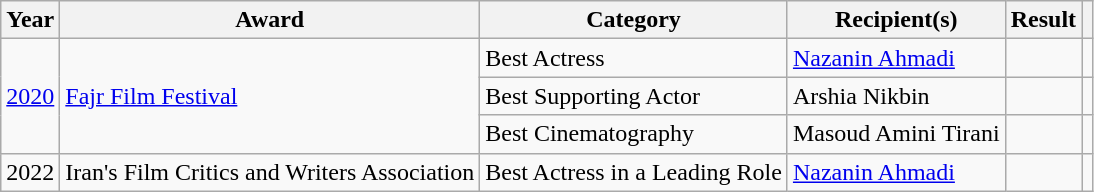<table class="wikitable">
<tr>
<th>Year</th>
<th>Award</th>
<th>Category</th>
<th>Recipient(s)</th>
<th>Result</th>
<th></th>
</tr>
<tr>
<td rowspan="3"><a href='#'>2020</a></td>
<td rowspan="3"><a href='#'>Fajr Film Festival</a></td>
<td>Best Actress</td>
<td><a href='#'>Nazanin Ahmadi</a></td>
<td></td>
<td></td>
</tr>
<tr>
<td>Best Supporting Actor</td>
<td>Arshia Nikbin</td>
<td></td>
<td></td>
</tr>
<tr>
<td>Best Cinematography</td>
<td>Masoud Amini Tirani</td>
<td></td>
<td></td>
</tr>
<tr>
<td>2022</td>
<td>Iran's Film Critics and Writers Association</td>
<td>Best Actress in a Leading Role</td>
<td><a href='#'>Nazanin Ahmadi</a></td>
<td></td>
</tr>
</table>
